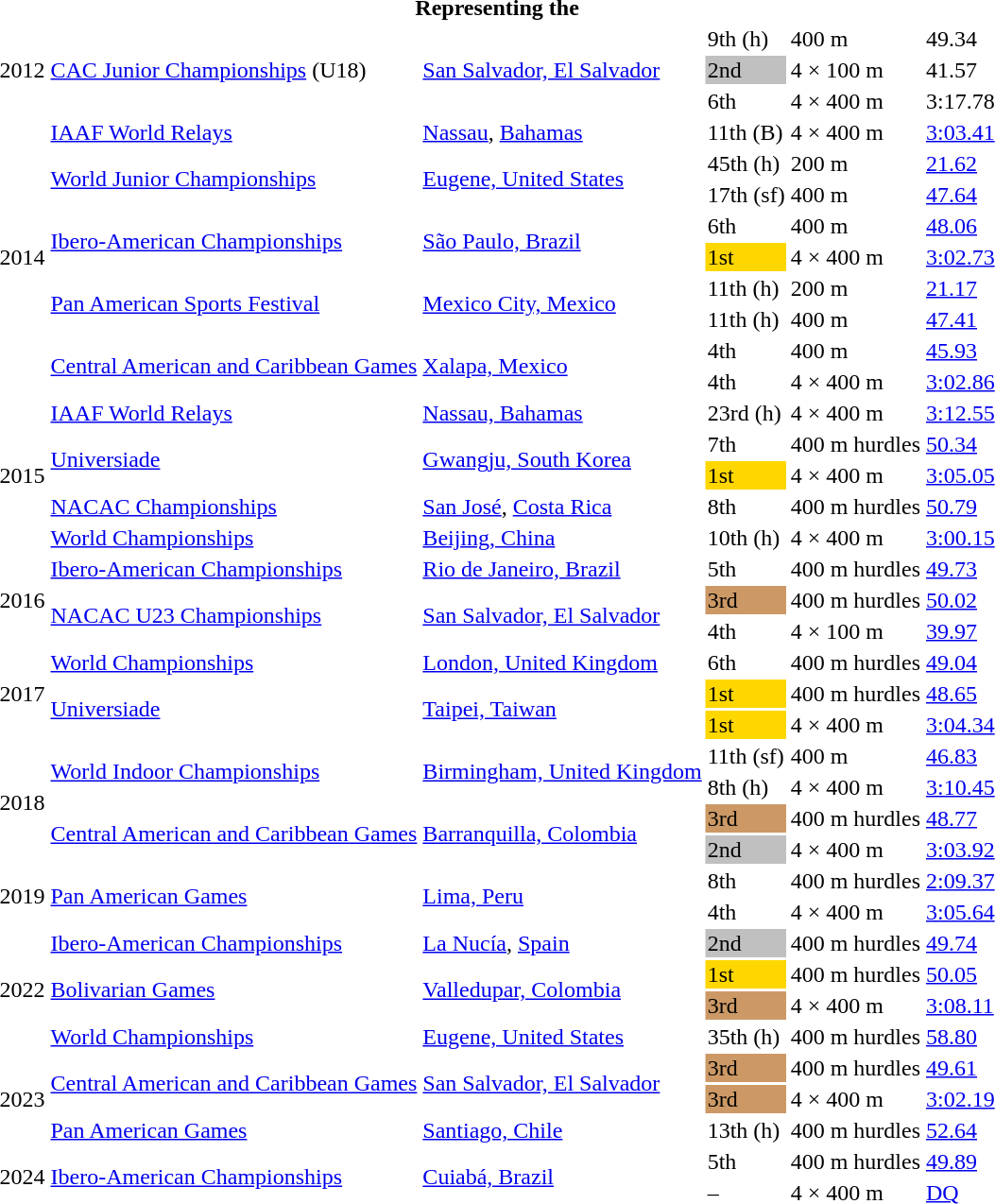<table>
<tr>
<th colspan="6">Representing the </th>
</tr>
<tr>
<td rowspan=3>2012</td>
<td rowspan=3><a href='#'>CAC Junior Championships</a> (U18)</td>
<td rowspan=3><a href='#'>San Salvador, El Salvador</a></td>
<td>9th (h)</td>
<td>400 m</td>
<td>49.34</td>
</tr>
<tr>
<td bgcolor=silver>2nd</td>
<td>4 × 100 m</td>
<td>41.57</td>
</tr>
<tr>
<td>6th</td>
<td>4 × 400 m</td>
<td>3:17.78</td>
</tr>
<tr>
<td rowspan=9>2014</td>
<td><a href='#'>IAAF World Relays</a></td>
<td><a href='#'>Nassau</a>, <a href='#'>Bahamas</a></td>
<td>11th (B)</td>
<td>4 × 400 m</td>
<td><a href='#'>3:03.41</a></td>
</tr>
<tr>
<td rowspan=2><a href='#'>World Junior Championships</a></td>
<td rowspan=2><a href='#'>Eugene, United States</a></td>
<td>45th (h)</td>
<td>200 m</td>
<td><a href='#'>21.62</a></td>
</tr>
<tr>
<td>17th (sf)</td>
<td>400 m</td>
<td><a href='#'>47.64</a></td>
</tr>
<tr>
<td rowspan=2><a href='#'>Ibero-American Championships</a></td>
<td rowspan=2><a href='#'>São Paulo, Brazil</a></td>
<td>6th</td>
<td>400 m</td>
<td><a href='#'>48.06</a></td>
</tr>
<tr>
<td bgcolor=gold>1st</td>
<td>4 × 400 m</td>
<td><a href='#'>3:02.73</a></td>
</tr>
<tr>
<td rowspan=2><a href='#'>Pan American Sports Festival</a></td>
<td rowspan=2><a href='#'>Mexico City, Mexico</a></td>
<td>11th (h)</td>
<td>200 m</td>
<td><a href='#'>21.17</a></td>
</tr>
<tr>
<td>11th (h)</td>
<td>400 m</td>
<td><a href='#'>47.41</a></td>
</tr>
<tr>
<td rowspan=2><a href='#'>Central American and Caribbean Games</a></td>
<td rowspan=2><a href='#'>Xalapa, Mexico</a></td>
<td>4th</td>
<td>400 m</td>
<td><a href='#'>45.93</a></td>
</tr>
<tr>
<td>4th</td>
<td>4 × 400 m</td>
<td><a href='#'>3:02.86</a></td>
</tr>
<tr>
<td rowspan=5>2015</td>
<td><a href='#'>IAAF World Relays</a></td>
<td><a href='#'>Nassau, Bahamas</a></td>
<td>23rd (h)</td>
<td>4 × 400 m</td>
<td><a href='#'>3:12.55</a></td>
</tr>
<tr>
<td rowspan=2><a href='#'>Universiade</a></td>
<td rowspan=2><a href='#'>Gwangju, South Korea</a></td>
<td>7th</td>
<td>400 m hurdles</td>
<td><a href='#'>50.34</a></td>
</tr>
<tr>
<td bgcolor=gold>1st</td>
<td>4 × 400 m</td>
<td><a href='#'>3:05.05</a></td>
</tr>
<tr>
<td><a href='#'>NACAC Championships</a></td>
<td><a href='#'>San José</a>, <a href='#'>Costa Rica</a></td>
<td>8th</td>
<td>400 m hurdles</td>
<td><a href='#'>50.79</a></td>
</tr>
<tr>
<td><a href='#'>World Championships</a></td>
<td><a href='#'>Beijing, China</a></td>
<td>10th (h)</td>
<td>4 × 400 m</td>
<td><a href='#'>3:00.15</a></td>
</tr>
<tr>
<td rowspan=3>2016</td>
<td><a href='#'>Ibero-American Championships</a></td>
<td><a href='#'>Rio de Janeiro, Brazil</a></td>
<td>5th</td>
<td>400 m hurdles</td>
<td><a href='#'>49.73</a></td>
</tr>
<tr>
<td rowspan=2><a href='#'>NACAC U23 Championships</a></td>
<td rowspan=2><a href='#'>San Salvador, El Salvador</a></td>
<td bgcolor=cc9966>3rd</td>
<td>400 m hurdles</td>
<td><a href='#'>50.02</a></td>
</tr>
<tr>
<td>4th</td>
<td>4 × 100 m</td>
<td><a href='#'>39.97</a></td>
</tr>
<tr>
<td rowspan=3>2017</td>
<td><a href='#'>World Championships</a></td>
<td><a href='#'>London, United Kingdom</a></td>
<td>6th</td>
<td>400 m hurdles</td>
<td><a href='#'>49.04</a></td>
</tr>
<tr>
<td rowspan=2><a href='#'>Universiade</a></td>
<td rowspan=2><a href='#'>Taipei, Taiwan</a></td>
<td bgcolor=gold>1st</td>
<td>400 m hurdles</td>
<td><a href='#'>48.65</a></td>
</tr>
<tr>
<td bgcolor=gold>1st</td>
<td>4 × 400 m</td>
<td><a href='#'>3:04.34</a></td>
</tr>
<tr>
<td rowspan=4>2018</td>
<td rowspan=2><a href='#'>World Indoor Championships</a></td>
<td rowspan=2><a href='#'>Birmingham, United Kingdom</a></td>
<td>11th (sf)</td>
<td>400 m</td>
<td><a href='#'>46.83</a></td>
</tr>
<tr>
<td>8th (h)</td>
<td>4 × 400 m</td>
<td><a href='#'>3:10.45</a></td>
</tr>
<tr>
<td rowspan=2><a href='#'>Central American and Caribbean Games</a></td>
<td rowspan=2><a href='#'>Barranquilla, Colombia</a></td>
<td bgcolor=cc9966>3rd</td>
<td>400 m hurdles</td>
<td><a href='#'>48.77</a></td>
</tr>
<tr>
<td bgcolor=silver>2nd</td>
<td>4 × 400 m</td>
<td><a href='#'>3:03.92</a></td>
</tr>
<tr>
<td rowspan=2>2019</td>
<td rowspan=2><a href='#'>Pan American Games</a></td>
<td rowspan=2><a href='#'>Lima, Peru</a></td>
<td>8th</td>
<td>400 m hurdles</td>
<td><a href='#'>2:09.37</a></td>
</tr>
<tr>
<td>4th</td>
<td>4 × 400 m</td>
<td><a href='#'>3:05.64</a></td>
</tr>
<tr>
<td rowspan=4>2022</td>
<td><a href='#'>Ibero-American Championships</a></td>
<td><a href='#'>La Nucía</a>, <a href='#'>Spain</a></td>
<td bgcolor=silver>2nd</td>
<td>400 m hurdles</td>
<td><a href='#'>49.74</a></td>
</tr>
<tr>
<td rowspan=2><a href='#'>Bolivarian Games</a></td>
<td rowspan=2><a href='#'>Valledupar, Colombia</a></td>
<td bgcolor=gold>1st</td>
<td>400 m hurdles</td>
<td><a href='#'>50.05</a></td>
</tr>
<tr>
<td bgcolor=cc9966>3rd</td>
<td>4 × 400 m</td>
<td><a href='#'>3:08.11</a></td>
</tr>
<tr>
<td><a href='#'>World Championships</a></td>
<td><a href='#'>Eugene, United States</a></td>
<td>35th (h)</td>
<td>400 m hurdles</td>
<td><a href='#'>58.80</a></td>
</tr>
<tr>
<td rowspan=3>2023</td>
<td rowspan=2><a href='#'>Central American and Caribbean Games</a></td>
<td rowspan=2><a href='#'>San Salvador, El Salvador</a></td>
<td bgcolor=cc9966>3rd</td>
<td>400 m hurdles</td>
<td><a href='#'>49.61</a></td>
</tr>
<tr>
<td bgcolor=cc9966>3rd</td>
<td>4 × 400 m</td>
<td><a href='#'>3:02.19</a></td>
</tr>
<tr>
<td><a href='#'>Pan American Games</a></td>
<td><a href='#'>Santiago, Chile</a></td>
<td>13th (h)</td>
<td>400 m hurdles</td>
<td><a href='#'>52.64</a></td>
</tr>
<tr>
<td rowspan=2>2024</td>
<td rowspan=2><a href='#'>Ibero-American Championships</a></td>
<td rowspan=2><a href='#'>Cuiabá, Brazil</a></td>
<td>5th</td>
<td>400 m hurdles</td>
<td><a href='#'>49.89</a></td>
</tr>
<tr>
<td>–</td>
<td>4 × 400 m</td>
<td><a href='#'>DQ</a></td>
</tr>
</table>
